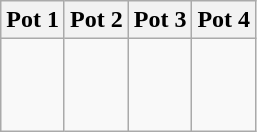<table class="wikitable">
<tr>
<th>Pot 1</th>
<th>Pot 2</th>
<th>Pot 3</th>
<th>Pot 4</th>
</tr>
<tr>
<td><br><br><br></td>
<td><br><br><br></td>
<td><br><br><br></td>
<td><br><br><br></td>
</tr>
</table>
